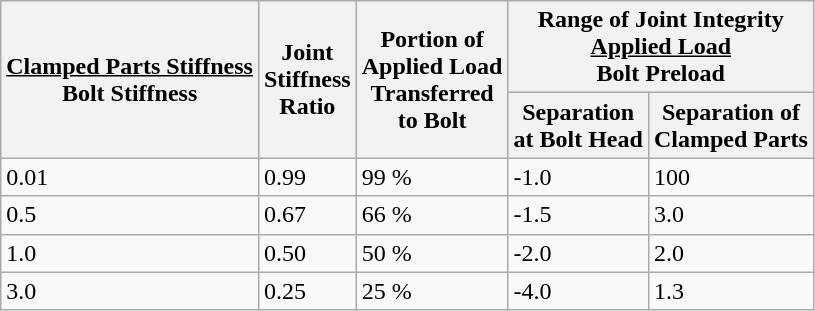<table class="wikitable defaultcenter" style="white-space:nowrap;">
<tr>
<th rowspan="2"><u>Clamped Parts Stiffness</u><br>Bolt Stiffness<br></th>
<th rowspan="2">Joint<br>Stiffness<br>Ratio<br></th>
<th rowspan="2">Portion of <br> Applied Load <br> Transferred <br>to Bolt<br></th>
<th colspan="2">Range of Joint Integrity<br><u>Applied Load</u><br>Bolt Preload</th>
</tr>
<tr>
<th>Separation<br>at Bolt Head<br></th>
<th>Separation of<br>Clamped Parts<br></th>
</tr>
<tr>
<td>0.01</td>
<td>0.99</td>
<td>99 %</td>
<td>-1.0</td>
<td>100</td>
</tr>
<tr>
<td>0.5</td>
<td>0.67</td>
<td>66 %</td>
<td>-1.5</td>
<td>3.0</td>
</tr>
<tr>
<td>1.0</td>
<td>0.50</td>
<td>50 %</td>
<td>-2.0</td>
<td>2.0</td>
</tr>
<tr>
<td>3.0</td>
<td>0.25</td>
<td>25 %</td>
<td>-4.0</td>
<td>1.3</td>
</tr>
</table>
